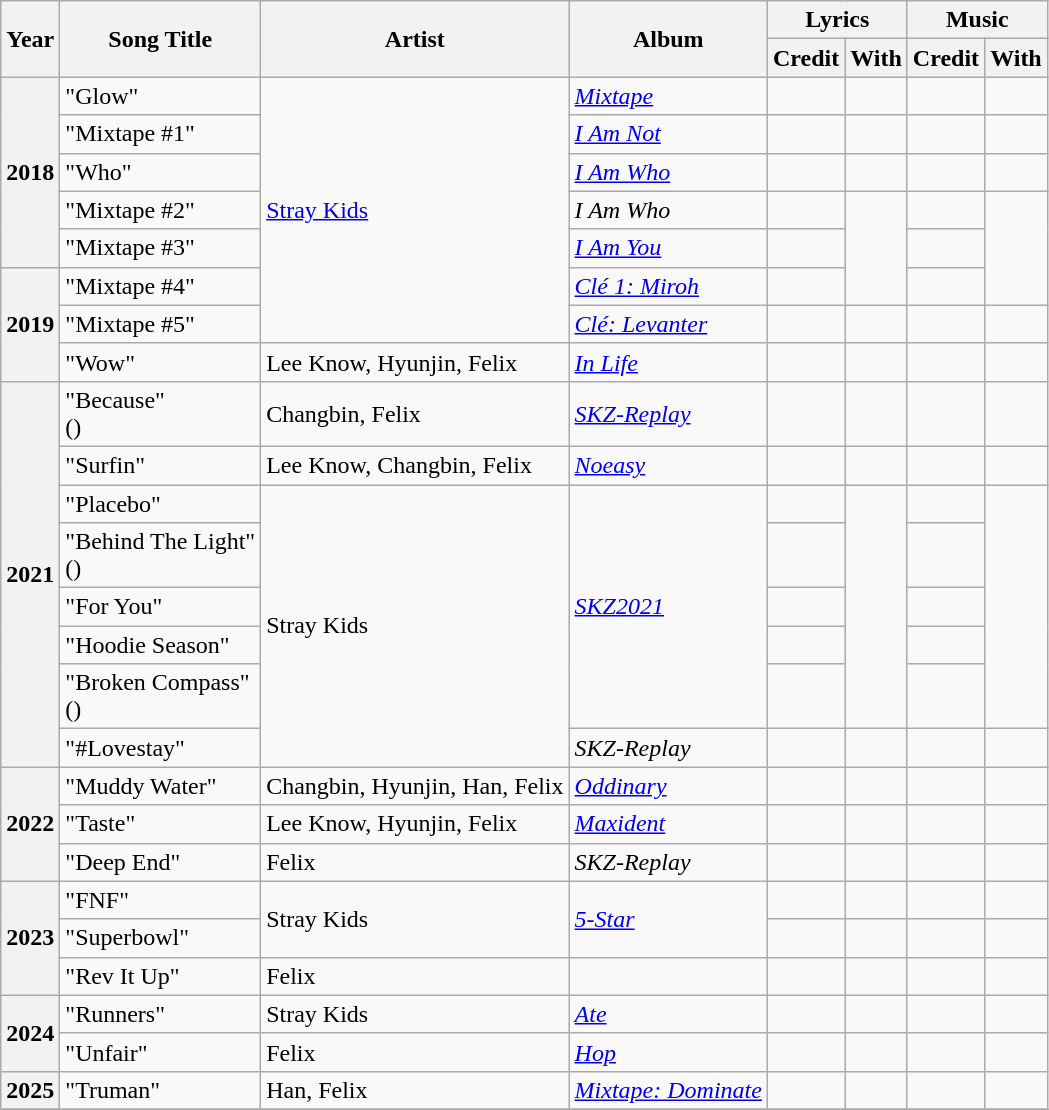<table class="wikitable plainrowheaders">
<tr>
<th scope="col" rowspan="2">Year</th>
<th scope="col" rowspan="2">Song Title</th>
<th scope="col" rowspan="2">Artist</th>
<th scope="col" rowspan="2">Album</th>
<th scope="col" colspan="2">Lyrics</th>
<th scope="col" colspan="2">Music</th>
</tr>
<tr>
<th scope="col">Credit</th>
<th scope="col">With</th>
<th scope="col">Credit</th>
<th scope="col">With</th>
</tr>
<tr>
<th scope="row" rowspan="5">2018</th>
<td>"Glow"</td>
<td rowspan="7"><a href='#'>Stray Kids</a></td>
<td><em><a href='#'>Mixtape</a></em></td>
<td></td>
<td></td>
<td></td>
<td></td>
</tr>
<tr>
<td>"Mixtape #1"</td>
<td><em><a href='#'>I Am Not</a></em></td>
<td></td>
<td></td>
<td></td>
<td></td>
</tr>
<tr>
<td>"Who"</td>
<td><em><a href='#'>I Am Who</a></em></td>
<td></td>
<td></td>
<td></td>
<td></td>
</tr>
<tr>
<td>"Mixtape #2"</td>
<td><em>I Am Who</em></td>
<td></td>
<td rowspan="3"></td>
<td></td>
<td rowspan="3"></td>
</tr>
<tr>
<td>"Mixtape #3"</td>
<td><em><a href='#'>I Am You</a></em></td>
<td></td>
<td></td>
</tr>
<tr>
<th scope="row" rowspan="3">2019</th>
<td>"Mixtape #4"</td>
<td><em><a href='#'>Clé 1: Miroh</a></em></td>
<td></td>
<td></td>
</tr>
<tr>
<td>"Mixtape #5"</td>
<td><em><a href='#'>Clé: Levanter</a></em></td>
<td></td>
<td></td>
<td></td>
<td></td>
</tr>
<tr>
<td>"Wow"</td>
<td>Lee Know, Hyunjin, Felix</td>
<td><em><a href='#'>In Life</a></em></td>
<td></td>
<td></td>
<td></td>
<td></td>
</tr>
<tr>
<th scope="row" rowspan="8">2021</th>
<td>"Because"<br>()</td>
<td>Changbin, Felix</td>
<td><em><a href='#'>SKZ-Replay</a></em></td>
<td></td>
<td></td>
<td></td>
<td></td>
</tr>
<tr>
<td>"Surfin"</td>
<td>Lee Know, Changbin, Felix</td>
<td><em><a href='#'>Noeasy</a></em></td>
<td></td>
<td></td>
<td></td>
<td></td>
</tr>
<tr>
<td>"Placebo"</td>
<td rowspan="6">Stray Kids</td>
<td rowspan="5"><em><a href='#'>SKZ2021</a></em></td>
<td></td>
<td rowspan="5"></td>
<td></td>
<td rowspan="5"></td>
</tr>
<tr>
<td>"Behind The Light"<br>()</td>
<td></td>
<td></td>
</tr>
<tr>
<td>"For You"</td>
<td></td>
<td></td>
</tr>
<tr>
<td>"Hoodie Season"</td>
<td></td>
<td></td>
</tr>
<tr>
<td>"Broken Compass"<br>()</td>
<td></td>
<td></td>
</tr>
<tr>
<td>"#Lovestay"</td>
<td><em>SKZ-Replay</em></td>
<td></td>
<td></td>
<td></td>
<td></td>
</tr>
<tr>
<th scope="row" rowspan="3">2022</th>
<td>"Muddy Water"</td>
<td>Changbin, Hyunjin, Han, Felix</td>
<td><em><a href='#'>Oddinary</a></em></td>
<td></td>
<td></td>
<td></td>
<td></td>
</tr>
<tr>
<td>"Taste"</td>
<td>Lee Know, Hyunjin, Felix</td>
<td><em><a href='#'>Maxident</a></em></td>
<td></td>
<td></td>
<td></td>
<td></td>
</tr>
<tr>
<td>"Deep End"</td>
<td>Felix</td>
<td><em>SKZ-Replay</em></td>
<td></td>
<td></td>
<td></td>
<td></td>
</tr>
<tr>
<th scope="row" rowspan="3">2023</th>
<td>"FNF"</td>
<td rowspan="2">Stray Kids</td>
<td rowspan="2"><em><a href='#'>5-Star</a></em></td>
<td></td>
<td></td>
<td></td>
<td></td>
</tr>
<tr>
<td>"Superbowl"</td>
<td></td>
<td></td>
<td></td>
<td></td>
</tr>
<tr>
<td>"Rev It Up"</td>
<td>Felix</td>
<td></td>
<td></td>
<td></td>
<td></td>
<td></td>
</tr>
<tr>
<th scope="row" rowspan="2">2024</th>
<td>"Runners"</td>
<td rowspan="1">Stray Kids</td>
<td rowspan="1"><em><a href='#'>Ate</a></em></td>
<td></td>
<td></td>
<td></td>
<td></td>
</tr>
<tr>
<td>"Unfair"</td>
<td>Felix</td>
<td><em><a href='#'>Hop</a></em></td>
<td></td>
<td></td>
<td></td>
<td></td>
</tr>
<tr>
<th scope="row">2025</th>
<td>"Truman"</td>
<td>Han, Felix</td>
<td><em><a href='#'>Mixtape: Dominate</a></em></td>
<td></td>
<td></td>
<td></td>
<td></td>
</tr>
<tr>
</tr>
</table>
